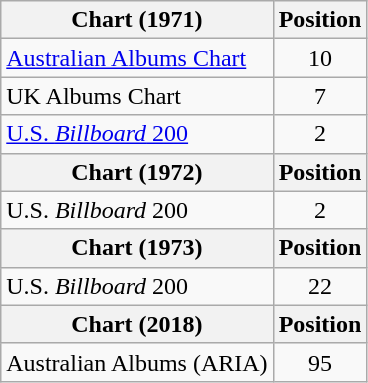<table class="wikitable" style="text-align:center;">
<tr>
<th>Chart (1971)</th>
<th>Position</th>
</tr>
<tr>
<td align="left"><a href='#'>Australian Albums Chart</a></td>
<td>10</td>
</tr>
<tr>
<td align="left">UK Albums Chart</td>
<td>7</td>
</tr>
<tr>
<td align="left"><a href='#'>U.S. <em>Billboard</em> 200</a></td>
<td>2</td>
</tr>
<tr>
<th>Chart (1972)</th>
<th>Position</th>
</tr>
<tr>
<td align="left">U.S. <em>Billboard</em> 200</td>
<td>2</td>
</tr>
<tr>
<th>Chart (1973)</th>
<th>Position</th>
</tr>
<tr>
<td align="left">U.S. <em>Billboard</em> 200</td>
<td>22</td>
</tr>
<tr>
<th>Chart (2018)</th>
<th>Position</th>
</tr>
<tr>
<td scope="row">Australian Albums (ARIA)</td>
<td>95</td>
</tr>
</table>
